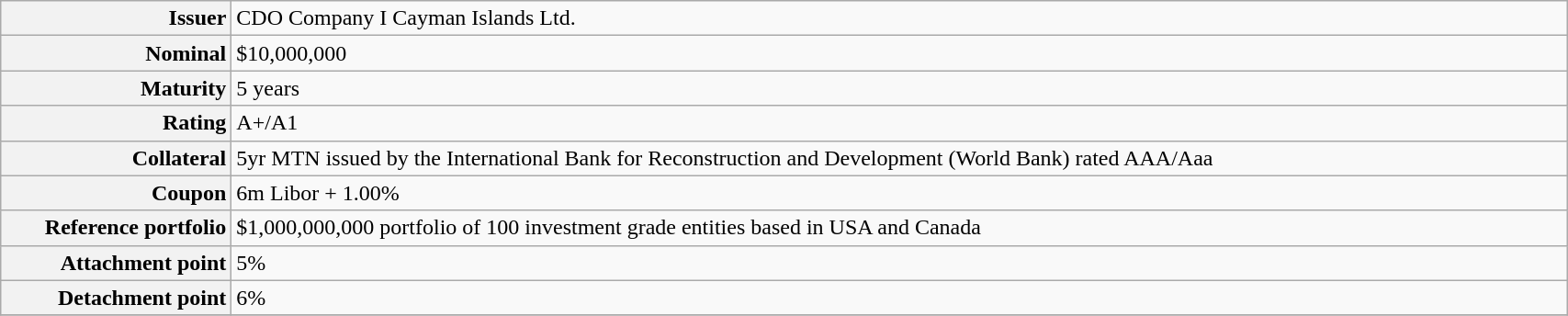<table class="wikitable" style="width:90%; text-align:left" border="1" cellpadding="2" cellspacing="0">
<tr>
<th style="width:160px; text-align:right">Issuer</th>
<td>CDO Company I Cayman Islands Ltd.</td>
</tr>
<tr>
<th style="width:160px; text-align:right">Nominal</th>
<td>$10,000,000</td>
</tr>
<tr>
<th style="width:160px; text-align:right">Maturity</th>
<td>5 years</td>
</tr>
<tr>
<th style="width:160px; text-align:right">Rating</th>
<td>A+/A1</td>
</tr>
<tr>
<th style="width:160px; text-align:right">Collateral</th>
<td>5yr MTN issued by the International Bank for Reconstruction and Development (World Bank) rated AAA/Aaa</td>
</tr>
<tr>
<th style="width:160px; text-align:right">Coupon</th>
<td>6m Libor + 1.00%</td>
</tr>
<tr>
<th style="width:160px; text-align:right">Reference portfolio</th>
<td>$1,000,000,000 portfolio of 100 investment grade entities based in USA and Canada</td>
</tr>
<tr>
<th style="width:160px; text-align:right">Attachment point</th>
<td>5%</td>
</tr>
<tr>
<th style="width:160px; text-align:right">Detachment point</th>
<td>6%</td>
</tr>
<tr>
</tr>
</table>
